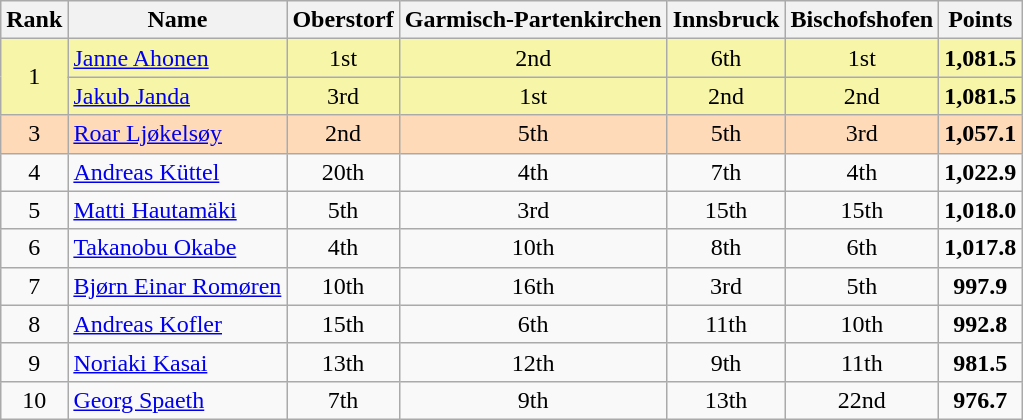<table class="wikitable sortable">
<tr>
<th align=Center>Rank</th>
<th>Name</th>
<th>Oberstorf</th>
<th>Garmisch-Partenkirchen</th>
<th>Innsbruck</th>
<th>Bischofshofen</th>
<th>Points</th>
</tr>
<tr style="background:#F7F6A8">
<td rowspan=2 align=center>1</td>
<td> <a href='#'>Janne Ahonen</a></td>
<td align=center>1st</td>
<td align=center>2nd</td>
<td align=center>6th</td>
<td align=center>1st</td>
<td align=center><strong>1,081.5</strong></td>
</tr>
<tr style="background:#F7F6A8">
<td> <a href='#'>Jakub Janda</a></td>
<td align=center>3rd</td>
<td align=center>1st</td>
<td align=center>2nd</td>
<td align=center>2nd</td>
<td align=center><strong>1,081.5</strong></td>
</tr>
<tr style="background: #FFDAB9;">
<td align=center>3</td>
<td> <a href='#'>Roar Ljøkelsøy</a></td>
<td align=center>2nd</td>
<td align=center>5th</td>
<td align=center>5th</td>
<td align=center>3rd</td>
<td align=center><strong>1,057.1</strong></td>
</tr>
<tr>
<td align=center>4</td>
<td> <a href='#'>Andreas Küttel</a></td>
<td align=center>20th</td>
<td align=center>4th</td>
<td align=center>7th</td>
<td align=center>4th</td>
<td align=center><strong>1,022.9</strong></td>
</tr>
<tr>
<td align=center>5</td>
<td> <a href='#'>Matti Hautamäki</a></td>
<td align=center>5th</td>
<td align=center>3rd</td>
<td align=center>15th</td>
<td align=center>15th</td>
<td align=center><strong>1,018.0</strong></td>
</tr>
<tr>
<td align=center>6</td>
<td> <a href='#'>Takanobu Okabe</a></td>
<td align=center>4th</td>
<td align=center>10th</td>
<td align=center>8th</td>
<td align=center>6th</td>
<td align=center><strong>1,017.8</strong></td>
</tr>
<tr>
<td align=center>7</td>
<td> <a href='#'>Bjørn Einar Romøren</a></td>
<td align=center>10th</td>
<td align=center>16th</td>
<td align=center>3rd</td>
<td align=center>5th</td>
<td align=center><strong>997.9</strong></td>
</tr>
<tr>
<td align=center>8</td>
<td> <a href='#'>Andreas Kofler</a></td>
<td align=center>15th</td>
<td align=center>6th</td>
<td align=center>11th</td>
<td align=center>10th</td>
<td align=center><strong>992.8</strong></td>
</tr>
<tr>
<td align=center>9</td>
<td> <a href='#'>Noriaki Kasai</a></td>
<td align=center>13th</td>
<td align=center>12th</td>
<td align=center>9th</td>
<td align=center>11th</td>
<td align=center><strong>981.5</strong></td>
</tr>
<tr>
<td align=center>10</td>
<td> <a href='#'>Georg Spaeth</a></td>
<td align=center>7th</td>
<td align=center>9th</td>
<td align=center>13th</td>
<td align=center>22nd</td>
<td align=center><strong>976.7</strong></td>
</tr>
</table>
